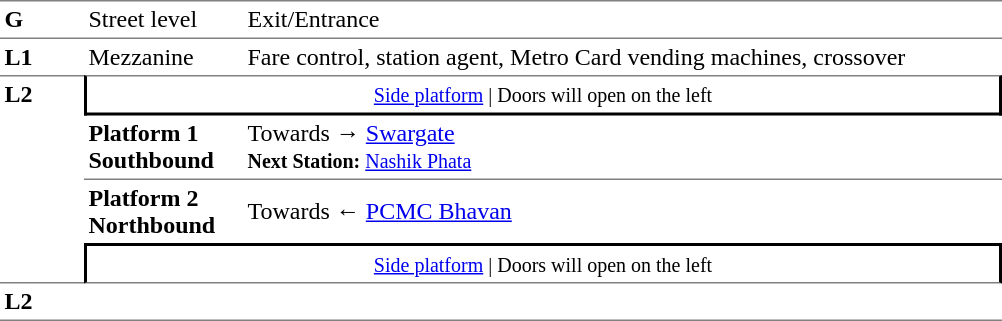<table table border=0 cellspacing=0 cellpadding=3>
<tr>
<td style="border-bottom:solid 1px grey;border-top:solid 1px grey;" width=50 valign=top><strong>G</strong></td>
<td style="border-top:solid 1px grey;border-bottom:solid 1px grey;" width=100 valign=top>Street level</td>
<td style="border-top:solid 1px grey;border-bottom:solid 1px grey;" width=500 valign=top>Exit/Entrance</td>
</tr>
<tr>
<td valign=top><strong>L1</strong></td>
<td valign=top>Mezzanine</td>
<td valign=top>Fare control, station agent, Metro Card vending machines, crossover<br></td>
</tr>
<tr>
<td style="border-top:solid 1px grey;border-bottom:solid 1px grey;" width=50 rowspan=4 valign=top><strong>L2</strong></td>
<td style="border-top:solid 1px grey;border-right:solid 2px black;border-left:solid 2px black;border-bottom:solid 2px black;text-align:center;" colspan=2><small><a href='#'>Side platform</a> | Doors will open on the left </small></td>
</tr>
<tr>
<td style="border-bottom:solid 1px grey;" width=100><span><strong>Platform 1</strong><br><strong>Southbound</strong></span></td>
<td style="border-bottom:solid 1px grey;" width=500>Towards → <a href='#'>Swargate</a><br><small><strong>Next Station:</strong> <a href='#'>Nashik Phata</a></small></td>
</tr>
<tr>
<td><span><strong>Platform 2</strong><br><strong>Northbound</strong></span></td>
<td>Towards ← <a href='#'>PCMC Bhavan</a></td>
</tr>
<tr>
<td style="border-top:solid 2px black;border-right:solid 2px black;border-left:solid 2px black;border-bottom:solid 1px grey;" colspan=2  align=center><small><a href='#'>Side platform</a> | Doors will open on the left </small></td>
</tr>
<tr>
<td style="border-bottom:solid 1px grey;" width=50 rowspan=2 valign=top><strong>L2</strong></td>
<td style="border-bottom:solid 1px grey;" width=100></td>
<td style="border-bottom:solid 1px grey;" width=500></td>
</tr>
<tr>
</tr>
</table>
